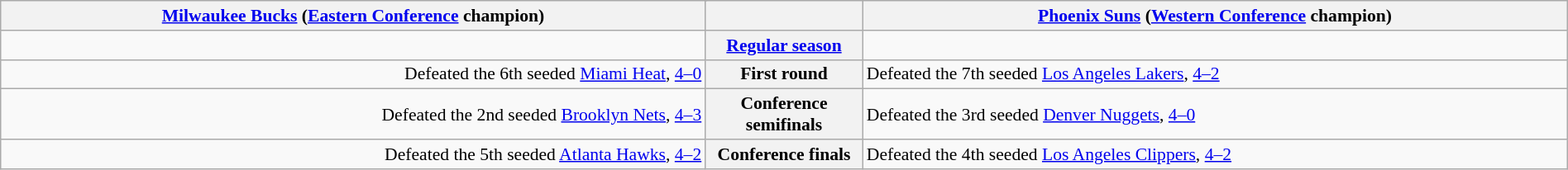<table style="width:100%; font-size:90%" class="wikitable">
<tr valign=top>
<th colspan="2" style="width:45%;"><a href='#'>Milwaukee Bucks</a> (<a href='#'>Eastern Conference</a> champion)</th>
<th></th>
<th colspan="2" style="width:45%;"><a href='#'>Phoenix Suns</a> (<a href='#'>Western Conference</a> champion)</th>
</tr>
<tr>
<td align=right><br></td>
<th colspan=2><a href='#'>Regular season</a></th>
<td></td>
</tr>
<tr>
<td align=right>Defeated the 6th seeded <a href='#'>Miami Heat</a>, <a href='#'>4–0</a></td>
<th colspan=2>First round</th>
<td align=left>Defeated the 7th seeded <a href='#'>Los Angeles Lakers</a>, <a href='#'>4–2</a></td>
</tr>
<tr>
<td align=right>Defeated the 2nd seeded <a href='#'>Brooklyn Nets</a>, <a href='#'>4–3</a></td>
<th colspan=2>Conference semifinals</th>
<td align=left>Defeated the 3rd seeded <a href='#'>Denver Nuggets</a>, <a href='#'>4–0</a></td>
</tr>
<tr>
<td align=right>Defeated the 5th seeded <a href='#'>Atlanta Hawks</a>, <a href='#'>4–2</a></td>
<th colspan=2>Conference finals</th>
<td align=left>Defeated the 4th seeded <a href='#'>Los Angeles Clippers</a>, <a href='#'>4–2</a></td>
</tr>
</table>
